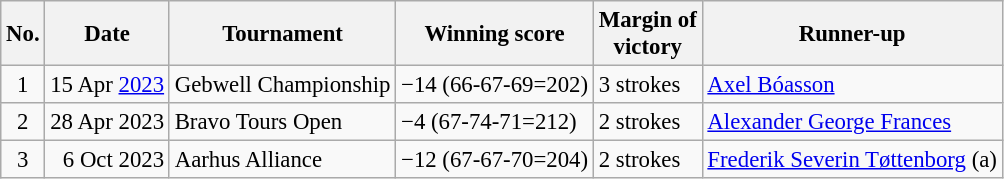<table class="wikitable" style="font-size:95%;">
<tr>
<th>No.</th>
<th>Date</th>
<th>Tournament</th>
<th>Winning score</th>
<th>Margin of<br>victory</th>
<th>Runner-up</th>
</tr>
<tr>
<td align=center>1</td>
<td align=right>15 Apr <a href='#'>2023</a></td>
<td>Gebwell Championship</td>
<td>−14 (66-67-69=202)</td>
<td>3 strokes</td>
<td> <a href='#'>Axel Bóasson</a></td>
</tr>
<tr>
<td align=center>2</td>
<td align=right>28 Apr 2023</td>
<td>Bravo Tours Open</td>
<td>−4 (67-74-71=212)</td>
<td>2 strokes</td>
<td> <a href='#'>Alexander George Frances</a></td>
</tr>
<tr>
<td align=center>3</td>
<td align=right>6 Oct 2023</td>
<td>Aarhus Alliance</td>
<td>−12 (67-67-70=204)</td>
<td>2 strokes</td>
<td> <a href='#'>Frederik Severin Tøttenborg</a> (a)</td>
</tr>
</table>
